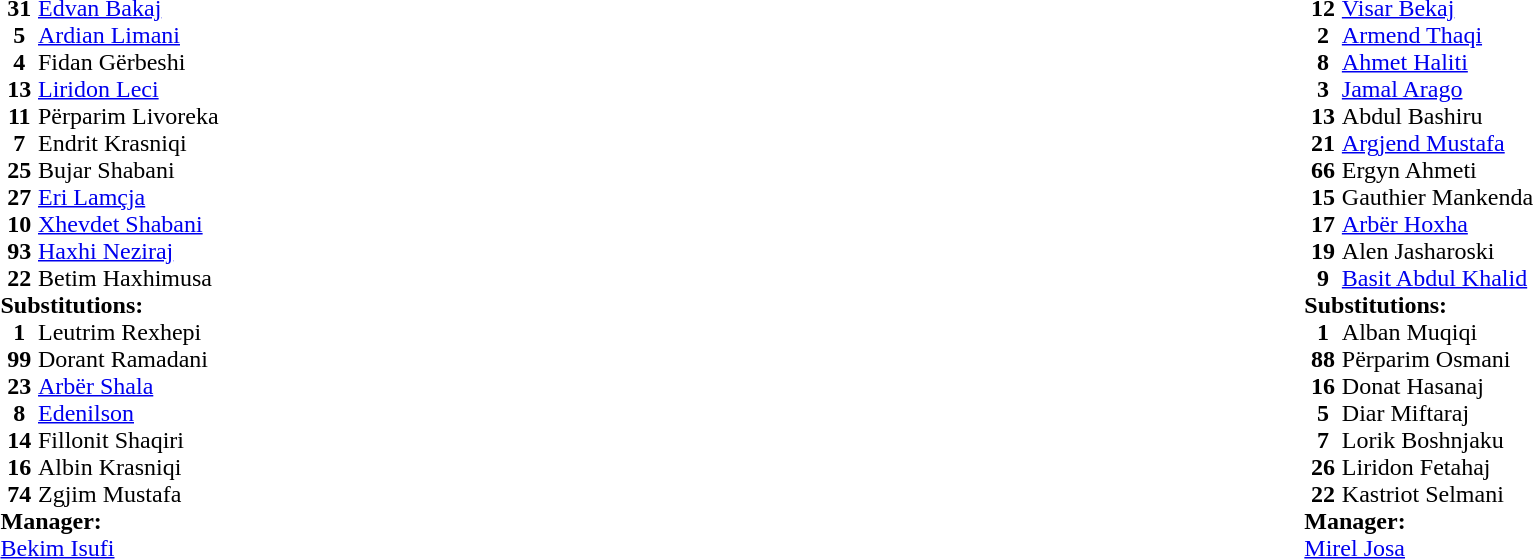<table width="100%">
<tr>
<td valign="top" width="50%"><br><table style="font-size: 100%" cellspacing="0" cellpadding="0">
<tr>
<th width=25></th>
</tr>
<tr>
<th>31</th>
<td> <a href='#'>Edvan Bakaj</a></td>
</tr>
<tr>
<th>5</th>
<td> <a href='#'>Ardian Limani</a></td>
</tr>
<tr>
<th>4</th>
<td> Fidan Gërbeshi </td>
</tr>
<tr>
<th>13</th>
<td> <a href='#'>Liridon Leci</a> </td>
</tr>
<tr>
<th>11</th>
<td> Përparim Livoreka </td>
</tr>
<tr>
<th>7</th>
<td> Endrit Krasniqi </td>
</tr>
<tr>
<th>25</th>
<td> Bujar Shabani</td>
</tr>
<tr>
<th>27</th>
<td> <a href='#'>Eri Lamçja</a>  </td>
</tr>
<tr>
<th>10</th>
<td> <a href='#'>Xhevdet Shabani</a></td>
</tr>
<tr>
<th>93</th>
<td> <a href='#'>Haxhi Neziraj</a></td>
</tr>
<tr>
<th>22</th>
<td> Betim Haxhimusa</td>
</tr>
<tr>
<td colspan=3><strong>Substitutions:</strong></td>
</tr>
<tr>
<th>1</th>
<td> Leutrim Rexhepi</td>
</tr>
<tr>
<th>99</th>
<td> Dorant Ramadani</td>
</tr>
<tr>
<th>23</th>
<td> <a href='#'>Arbër Shala</a></td>
</tr>
<tr>
<th>8</th>
<td> <a href='#'>Edenilson</a></td>
</tr>
<tr>
<th>14</th>
<td> Fillonit Shaqiri </td>
</tr>
<tr>
<th>16</th>
<td> Albin Krasniqi </td>
</tr>
<tr>
<th>74</th>
<td> Zgjim Mustafa</td>
</tr>
<tr>
<td colspan=3><strong>Manager:</strong></td>
</tr>
<tr>
<td colspan="4"> <a href='#'>Bekim Isufi</a></td>
</tr>
</table>
</td>
<td valign="top"></td>
<td valign="top" width="50%"><br><table style="font-size: 100%" cellspacing="0" cellpadding="0" align=center>
<tr>
<th width=25></th>
</tr>
<tr>
<th>12</th>
<td> <a href='#'>Visar Bekaj</a></td>
</tr>
<tr>
<th>2</th>
<td> <a href='#'>Armend Thaqi</a></td>
</tr>
<tr>
<th>8</th>
<td> <a href='#'>Ahmet Haliti</a></td>
</tr>
<tr>
<th>3</th>
<td> <a href='#'>Jamal Arago</a></td>
</tr>
<tr>
<th>13</th>
<td> Abdul Bashiru</td>
</tr>
<tr>
<th>21</th>
<td> <a href='#'>Argjend Mustafa</a></td>
</tr>
<tr>
<th>66</th>
<td> Ergyn Ahmeti</td>
</tr>
<tr>
<th>15</th>
<td> Gauthier Mankenda</td>
</tr>
<tr>
<th>17</th>
<td> <a href='#'>Arbër Hoxha</a></td>
</tr>
<tr>
<th>19</th>
<td> Alen Jasharoski </td>
</tr>
<tr>
<th>9</th>
<td> <a href='#'>Basit Abdul Khalid</a></td>
</tr>
<tr>
<td colspan=3><strong>Substitutions:</strong></td>
</tr>
<tr>
<th>1</th>
<td> Alban Muqiqi</td>
</tr>
<tr>
<th>88</th>
<td> Përparim Osmani</td>
</tr>
<tr>
<th>16</th>
<td> Donat Hasanaj</td>
</tr>
<tr>
<th>5</th>
<td> Diar Miftaraj</td>
</tr>
<tr>
<th>7</th>
<td> Lorik Boshnjaku </td>
</tr>
<tr>
<th>26</th>
<td> Liridon Fetahaj</td>
</tr>
<tr>
<th>22</th>
<td> Kastriot Selmani</td>
</tr>
<tr>
<td colspan=3><strong>Manager:</strong></td>
</tr>
<tr>
<td colspan="4"> <a href='#'>Mirel Josa</a></td>
</tr>
</table>
</td>
</tr>
</table>
